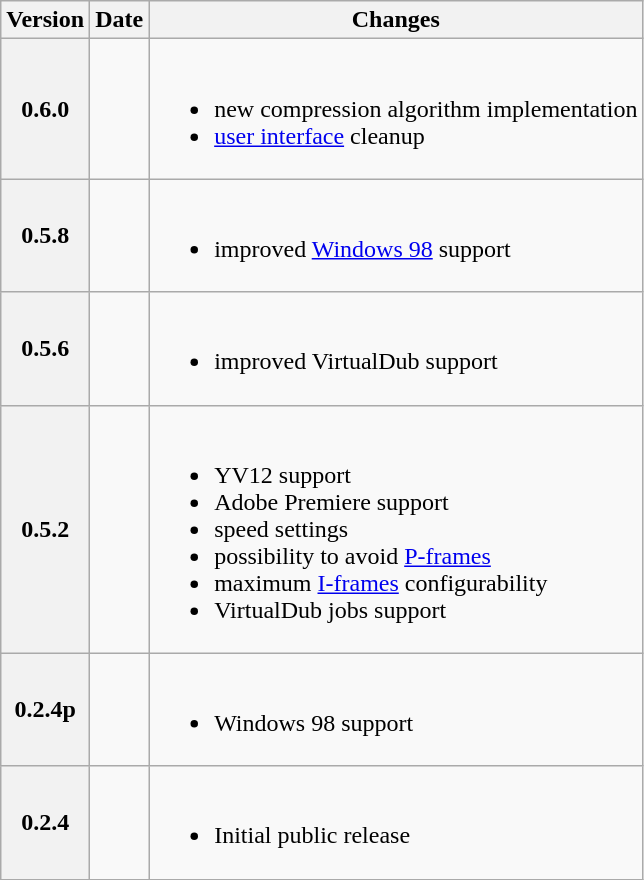<table class="wikitable">
<tr>
<th>Version</th>
<th>Date</th>
<th>Changes</th>
</tr>
<tr>
<th>0.6.0</th>
<td></td>
<td><br><ul><li>new compression algorithm implementation</li><li><a href='#'>user interface</a> cleanup</li></ul></td>
</tr>
<tr>
<th>0.5.8</th>
<td></td>
<td><br><ul><li>improved <a href='#'>Windows 98</a> support</li></ul></td>
</tr>
<tr>
<th>0.5.6</th>
<td></td>
<td><br><ul><li>improved VirtualDub support</li></ul></td>
</tr>
<tr>
<th>0.5.2</th>
<td></td>
<td><br><ul><li>YV12 support</li><li>Adobe Premiere support</li><li>speed settings</li><li>possibility to avoid <a href='#'>P-frames</a></li><li>maximum <a href='#'>I-frames</a> configurability</li><li>VirtualDub jobs support</li></ul></td>
</tr>
<tr>
<th>0.2.4p</th>
<td></td>
<td><br><ul><li>Windows 98 support</li></ul></td>
</tr>
<tr>
<th>0.2.4</th>
<td></td>
<td><br><ul><li>Initial public release</li></ul></td>
</tr>
</table>
